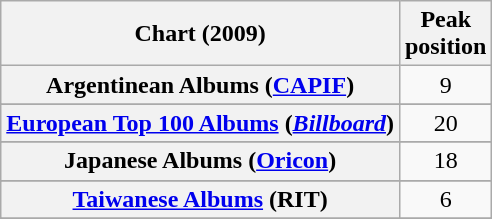<table class="wikitable sortable plainrowheaders">
<tr>
<th>Chart (2009)</th>
<th>Peak<br>position</th>
</tr>
<tr>
<th scope="row">Argentinean Albums (<a href='#'>CAPIF</a>)</th>
<td style="text-align:center;">9</td>
</tr>
<tr>
</tr>
<tr>
</tr>
<tr>
</tr>
<tr>
</tr>
<tr>
</tr>
<tr>
<th scope="row"><a href='#'>European Top 100 Albums</a> (<em><a href='#'>Billboard</a></em>)</th>
<td style="text-align:center;">20</td>
</tr>
<tr>
</tr>
<tr>
</tr>
<tr>
</tr>
<tr>
</tr>
<tr>
<th scope="row">Japanese Albums (<a href='#'>Oricon</a>)</th>
<td style="text-align:center;">18</td>
</tr>
<tr>
</tr>
<tr>
</tr>
<tr>
</tr>
<tr>
<th scope="row"><a href='#'>Taiwanese Albums</a> (RIT)</th>
<td style="text-align:center;">6</td>
</tr>
<tr>
</tr>
<tr>
</tr>
<tr>
</tr>
<tr>
</tr>
</table>
